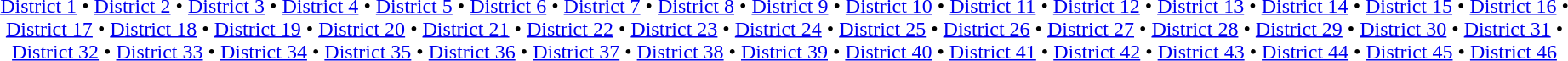<table id=toc class=toc summary=Contents>
<tr>
<td align=center><br><a href='#'>District 1</a> • <a href='#'>District 2</a> • <a href='#'>District 3</a> • <a href='#'>District 4</a> • <a href='#'>District 5</a> • <a href='#'>District 6</a> • <a href='#'>District 7</a> • <a href='#'>District 8</a> • <a href='#'>District 9</a> • <a href='#'>District 10</a> • <a href='#'>District 11</a> • <a href='#'>District 12</a> • <a href='#'>District 13</a> • <a href='#'>District 14</a> • <a href='#'>District 15</a> • <a href='#'>District 16</a> • <a href='#'>District 17</a> • <a href='#'>District 18</a> • <a href='#'>District 19</a> • <a href='#'>District 20</a> • <a href='#'>District 21</a> • <a href='#'>District 22</a> • <a href='#'>District 23</a> • <a href='#'>District 24</a> • <a href='#'>District 25</a> • <a href='#'>District 26</a> • <a href='#'>District 27</a> • <a href='#'>District 28</a> • <a href='#'>District 29</a> • <a href='#'>District 30</a> • <a href='#'>District 31</a> • <a href='#'>District 32</a> • <a href='#'>District 33</a> • <a href='#'>District 34</a> • <a href='#'>District 35</a> • <a href='#'>District 36</a> • <a href='#'>District 37</a> • <a href='#'>District 38</a> • <a href='#'>District 39</a> • <a href='#'>District 40</a> • <a href='#'>District 41</a> • <a href='#'>District 42</a> • <a href='#'>District 43</a> • <a href='#'>District 44</a> • <a href='#'>District 45</a> • <a href='#'>District 46</a></td>
</tr>
</table>
